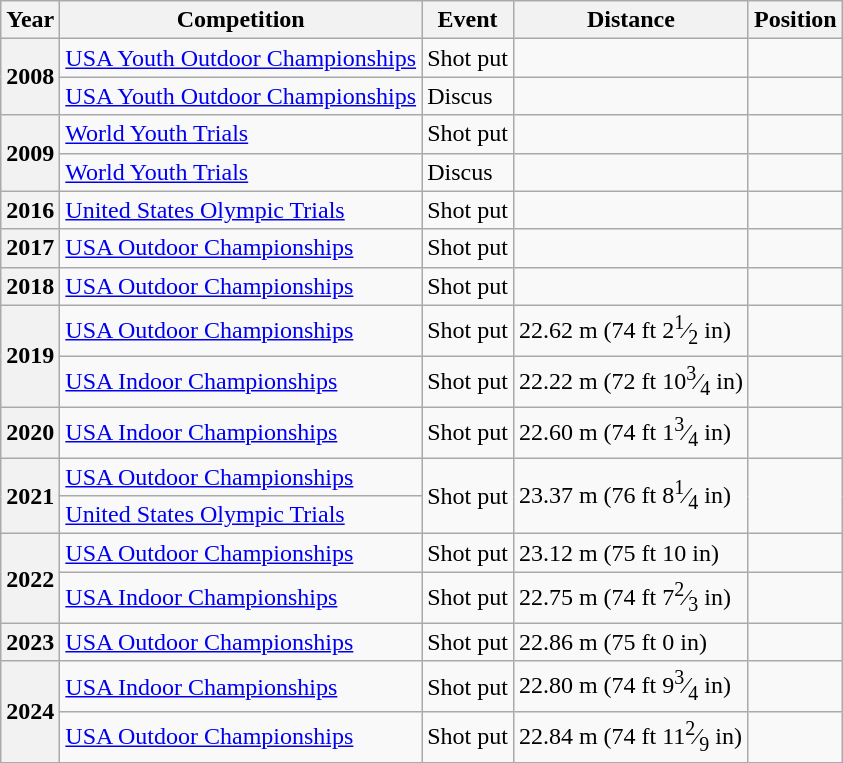<table class="wikitable sortable">
<tr>
<th scope="col">Year</th>
<th scope="col">Competition</th>
<th scope="col">Event</th>
<th scope="col">Distance</th>
<th scope="col">Position</th>
</tr>
<tr>
<th scope="rowgroup" rowspan="2">2008</th>
<td><a href='#'>USA Youth Outdoor Championships</a></td>
<td>Shot put</td>
<td></td>
<td style="text-align:center"></td>
</tr>
<tr>
<td><a href='#'>USA Youth Outdoor Championships</a></td>
<td>Discus</td>
<td></td>
<td style="text-align:center"></td>
</tr>
<tr>
<th scope="rowgroup" rowspan="2">2009</th>
<td><a href='#'>World Youth Trials</a></td>
<td>Shot put</td>
<td></td>
<td style="text-align:center"></td>
</tr>
<tr>
<td><a href='#'>World Youth Trials</a></td>
<td>Discus</td>
<td></td>
<td style="text-align:center"></td>
</tr>
<tr>
<th scope="row">2016</th>
<td><a href='#'>United States Olympic Trials</a></td>
<td>Shot put</td>
<td></td>
<td style="text-align:center"></td>
</tr>
<tr>
<th scope="row">2017</th>
<td><a href='#'>USA Outdoor Championships</a></td>
<td>Shot put</td>
<td></td>
<td style="text-align:center"></td>
</tr>
<tr>
<th scope="row">2018</th>
<td><a href='#'>USA Outdoor Championships</a></td>
<td>Shot put</td>
<td></td>
<td style="text-align:center"></td>
</tr>
<tr>
<th scope="rowgroup" rowspan="2">2019</th>
<td><a href='#'>USA Outdoor Championships</a></td>
<td>Shot put</td>
<td>22.62 m (74 ft 2<sup>1</sup>⁄<sub>2</sub> in)</td>
<td style="text-align:center"></td>
</tr>
<tr>
<td><a href='#'>USA Indoor Championships</a></td>
<td>Shot put</td>
<td>22.22 m (72 ft 10<sup>3</sup>⁄<sub>4</sub> in)</td>
<td style="text-align:center"></td>
</tr>
<tr>
<th scope="row">2020</th>
<td><a href='#'>USA Indoor Championships</a></td>
<td>Shot put</td>
<td>22.60 m (74 ft 1<sup>3</sup>⁄<sub>4</sub> in)</td>
<td style="text-align:center"></td>
</tr>
<tr>
<th scope="rowgroup" rowspan="2">2021</th>
<td><a href='#'>USA Outdoor Championships</a></td>
<td rowspan="2">Shot put</td>
<td rowspan="2">23.37 m (76 ft 8<sup>1</sup>⁄<sub>4</sub> in)</td>
<td rowspan="2" style="text-align:center"></td>
</tr>
<tr>
<td><a href='#'>United States Olympic Trials</a></td>
</tr>
<tr>
<th scope="rowgroup" rowspan="2">2022</th>
<td><a href='#'>USA Outdoor Championships</a></td>
<td>Shot put</td>
<td>23.12 m (75 ft 10 in)</td>
<td style="text-align:center"></td>
</tr>
<tr>
<td><a href='#'>USA Indoor Championships</a></td>
<td>Shot put</td>
<td>22.75 m (74 ft 7<sup>2</sup>⁄<sub>3</sub> in)</td>
<td style="text-align:center"></td>
</tr>
<tr>
<th scope="row">2023</th>
<td><a href='#'>USA Outdoor Championships</a></td>
<td>Shot put</td>
<td>22.86 m (75 ft 0 in)</td>
<td style="text-align:center"></td>
</tr>
<tr>
<th scope="rowgroup" rowspan="2">2024</th>
<td><a href='#'>USA Indoor Championships</a></td>
<td>Shot put</td>
<td>22.80 m (74 ft 9<sup>3</sup>⁄<sub>4</sub> in)</td>
<td style="text-align:center"></td>
</tr>
<tr>
<td><a href='#'>USA Outdoor Championships</a></td>
<td>Shot put</td>
<td>22.84 m (74 ft 11<sup>2</sup>⁄<sub>9</sub> in)</td>
<td style="text-align:center"></td>
</tr>
</table>
